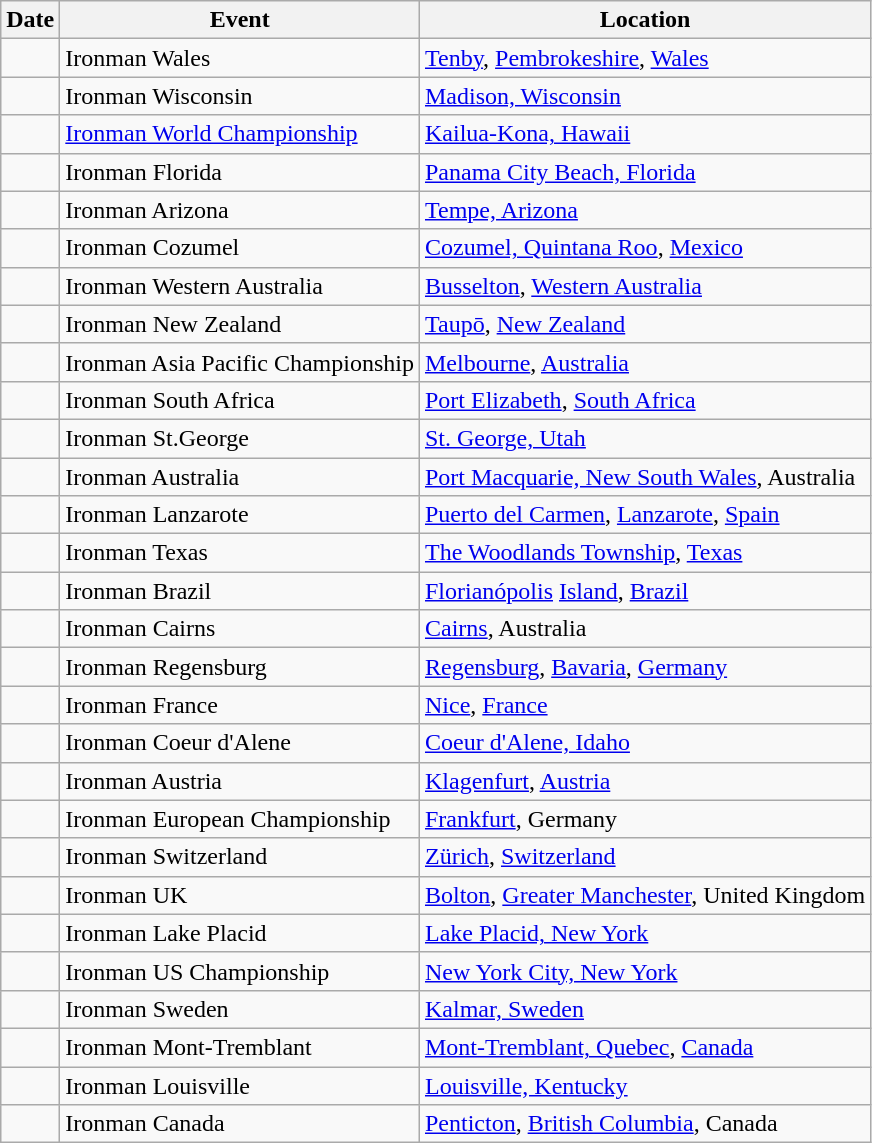<table class="wikitable sortable">
<tr>
<th>Date</th>
<th>Event</th>
<th>Location</th>
</tr>
<tr>
<td align = "right"></td>
<td>Ironman Wales</td>
<td> <a href='#'>Tenby</a>, <a href='#'>Pembrokeshire</a>, <a href='#'>Wales</a></td>
</tr>
<tr>
<td align = "right"></td>
<td>Ironman Wisconsin</td>
<td> <a href='#'>Madison, Wisconsin</a></td>
</tr>
<tr>
<td align = "right"></td>
<td><a href='#'>Ironman World Championship</a></td>
<td> <a href='#'>Kailua-Kona, Hawaii</a></td>
</tr>
<tr>
<td align = "right"></td>
<td>Ironman Florida</td>
<td> <a href='#'>Panama City Beach, Florida</a></td>
</tr>
<tr>
<td align = "right"></td>
<td>Ironman Arizona</td>
<td> <a href='#'>Tempe, Arizona</a></td>
</tr>
<tr>
<td align = "right"></td>
<td>Ironman Cozumel</td>
<td> <a href='#'>Cozumel, Quintana Roo</a>, <a href='#'>Mexico</a></td>
</tr>
<tr>
<td align = "right"></td>
<td>Ironman Western Australia</td>
<td> <a href='#'>Busselton</a>, <a href='#'>Western Australia</a></td>
</tr>
<tr>
<td align = "right"></td>
<td>Ironman New Zealand</td>
<td> <a href='#'>Taupō</a>, <a href='#'>New Zealand</a></td>
</tr>
<tr>
<td align = "right"></td>
<td>Ironman Asia Pacific Championship</td>
<td> <a href='#'>Melbourne</a>, <a href='#'>Australia</a></td>
</tr>
<tr>
<td align = "right"></td>
<td>Ironman South Africa</td>
<td> <a href='#'>Port Elizabeth</a>, <a href='#'>South Africa</a></td>
</tr>
<tr>
<td align = "right"></td>
<td>Ironman St.George</td>
<td> <a href='#'>St. George, Utah</a></td>
</tr>
<tr>
<td align = "right"></td>
<td>Ironman Australia</td>
<td> <a href='#'>Port Macquarie, New South Wales</a>, Australia</td>
</tr>
<tr>
<td align = "right"></td>
<td>Ironman Lanzarote</td>
<td> <a href='#'>Puerto del Carmen</a>, <a href='#'>Lanzarote</a>, <a href='#'>Spain</a></td>
</tr>
<tr>
<td align = "right"></td>
<td>Ironman Texas</td>
<td> <a href='#'>The Woodlands Township</a>, <a href='#'>Texas</a></td>
</tr>
<tr>
<td align = "right"></td>
<td>Ironman Brazil</td>
<td> <a href='#'>Florianópolis</a> <a href='#'>Island</a>, <a href='#'>Brazil</a></td>
</tr>
<tr>
<td align = "right"></td>
<td>Ironman Cairns</td>
<td> <a href='#'>Cairns</a>, Australia</td>
</tr>
<tr>
<td align = "right"></td>
<td>Ironman Regensburg</td>
<td> <a href='#'>Regensburg</a>, <a href='#'>Bavaria</a>, <a href='#'>Germany</a></td>
</tr>
<tr>
<td align = "right"></td>
<td>Ironman France</td>
<td> <a href='#'>Nice</a>, <a href='#'>France</a></td>
</tr>
<tr>
<td align = "right"></td>
<td>Ironman Coeur d'Alene</td>
<td> <a href='#'>Coeur d'Alene, Idaho</a></td>
</tr>
<tr>
<td align = "right"></td>
<td>Ironman Austria</td>
<td> <a href='#'>Klagenfurt</a>, <a href='#'>Austria</a></td>
</tr>
<tr>
<td align = "right"></td>
<td>Ironman European Championship</td>
<td> <a href='#'>Frankfurt</a>, Germany</td>
</tr>
<tr>
<td align = "right"></td>
<td>Ironman Switzerland</td>
<td> <a href='#'>Zürich</a>, <a href='#'>Switzerland</a></td>
</tr>
<tr>
<td align = "right"></td>
<td>Ironman UK</td>
<td> <a href='#'>Bolton</a>, <a href='#'>Greater Manchester</a>, United Kingdom</td>
</tr>
<tr>
<td align = "right"></td>
<td>Ironman Lake Placid</td>
<td> <a href='#'>Lake Placid, New York</a></td>
</tr>
<tr>
<td align = "right"></td>
<td>Ironman US Championship</td>
<td> <a href='#'>New York City, New York</a></td>
</tr>
<tr>
<td align = "right"></td>
<td>Ironman Sweden</td>
<td> <a href='#'>Kalmar, Sweden</a></td>
</tr>
<tr>
<td align = "right"></td>
<td>Ironman Mont-Tremblant</td>
<td> <a href='#'>Mont-Tremblant, Quebec</a>, <a href='#'>Canada</a></td>
</tr>
<tr>
<td align = "right"></td>
<td>Ironman Louisville</td>
<td> <a href='#'>Louisville, Kentucky</a></td>
</tr>
<tr>
<td align = "right"></td>
<td>Ironman Canada</td>
<td> <a href='#'>Penticton</a>, <a href='#'>British Columbia</a>, Canada</td>
</tr>
</table>
